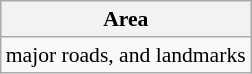<table class="wikitable" style="font-size:90%">
<tr>
<th>Area</th>
</tr>
<tr>
<td>major roads, and landmarks</td>
</tr>
</table>
